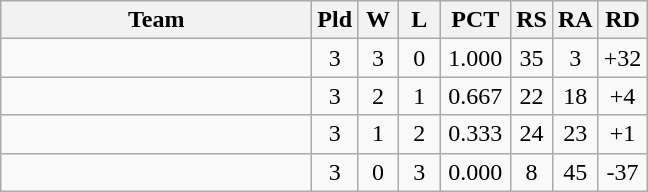<table class=wikitable style="text-align:center">
<tr>
<th width=200>Team</th>
<th width=20>Pld</th>
<th width=20>W</th>
<th width=20>L</th>
<th width=40>PCT</th>
<th width=20>RS</th>
<th width=20>RA</th>
<th width=20>RD</th>
</tr>
<tr>
<td align=left><strong></strong></td>
<td>3</td>
<td>3</td>
<td>0</td>
<td>1.000</td>
<td>35</td>
<td>3</td>
<td>+32</td>
</tr>
<tr>
<td align=left><strong></strong></td>
<td>3</td>
<td>2</td>
<td>1</td>
<td>0.667</td>
<td>22</td>
<td>18</td>
<td>+4</td>
</tr>
<tr>
<td align=left></td>
<td>3</td>
<td>1</td>
<td>2</td>
<td>0.333</td>
<td>24</td>
<td>23</td>
<td>+1</td>
</tr>
<tr>
<td align=left></td>
<td>3</td>
<td>0</td>
<td>3</td>
<td>0.000</td>
<td>8</td>
<td>45</td>
<td>-37</td>
</tr>
</table>
